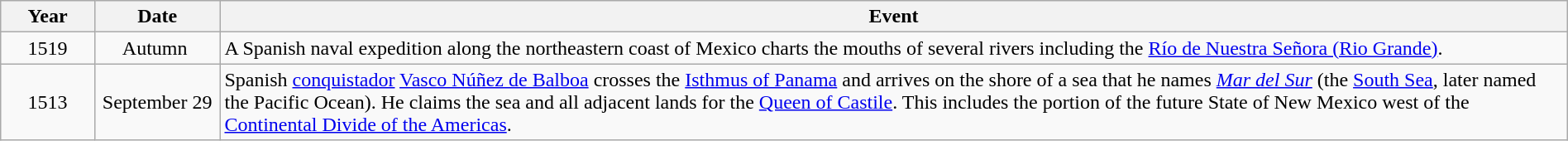<table class="wikitable" style="width:100%;">
<tr>
<th style="width:6%">Year</th>
<th style="width:8%">Date</th>
<th style="width:86%">Event</th>
</tr>
<tr>
<td align=center>1519</td>
<td align=center>Autumn </td>
<td>A Spanish naval expedition along the northeastern coast of Mexico charts the mouths of several rivers including the <a href='#'>Río de Nuestra Señora (Rio Grande)</a>.</td>
</tr>
<tr>
<td align=center>1513</td>
<td align=center>September 29</td>
<td>Spanish <a href='#'>conquistador</a> <a href='#'>Vasco Núñez de Balboa</a> crosses the <a href='#'>Isthmus of Panama</a> and arrives on the shore of a sea that he names <em><a href='#'>Mar del Sur</a></em> (the <a href='#'>South Sea</a>, later named the Pacific Ocean).  He claims the sea and all adjacent lands for the <a href='#'>Queen of Castile</a>.  This includes the portion of the future State of New Mexico west of the <a href='#'>Continental Divide of the Americas</a>.</td>
</tr>
</table>
